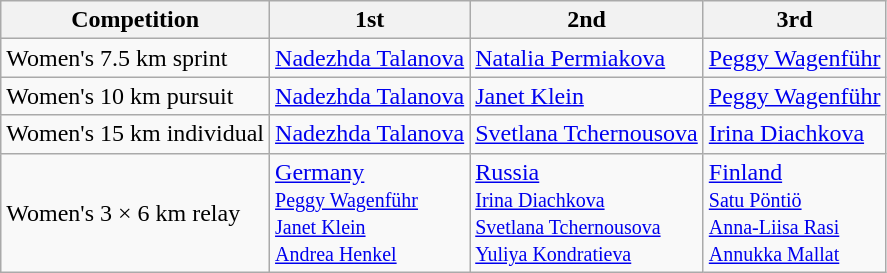<table class="wikitable">
<tr>
<th>Competition</th>
<th>1st</th>
<th>2nd</th>
<th>3rd</th>
</tr>
<tr>
<td>Women's 7.5 km sprint</td>
<td> <a href='#'>Nadezhda Talanova</a></td>
<td> <a href='#'>Natalia Permiakova</a></td>
<td> <a href='#'>Peggy Wagenführ</a></td>
</tr>
<tr>
<td>Women's 10 km pursuit</td>
<td> <a href='#'>Nadezhda Talanova</a></td>
<td> <a href='#'>Janet Klein</a></td>
<td> <a href='#'>Peggy Wagenführ</a></td>
</tr>
<tr>
<td>Women's 15 km individual</td>
<td> <a href='#'>Nadezhda Talanova</a></td>
<td> <a href='#'>Svetlana Tchernousova</a></td>
<td> <a href='#'>Irina Diachkova</a></td>
</tr>
<tr>
<td>Women's 3 × 6 km relay</td>
<td> <a href='#'>Germany</a><br><small><a href='#'>Peggy Wagenführ</a><br><a href='#'>Janet Klein</a><br><a href='#'>Andrea Henkel</a></small></td>
<td> <a href='#'>Russia</a><br><small><a href='#'>Irina Diachkova</a><br><a href='#'>Svetlana Tchernousova</a><br><a href='#'>Yuliya Kondratieva</a></small></td>
<td> <a href='#'>Finland</a><br><small><a href='#'>Satu Pöntiö</a><br><a href='#'>Anna-Liisa Rasi</a><br><a href='#'>Annukka Mallat</a></small></td>
</tr>
</table>
